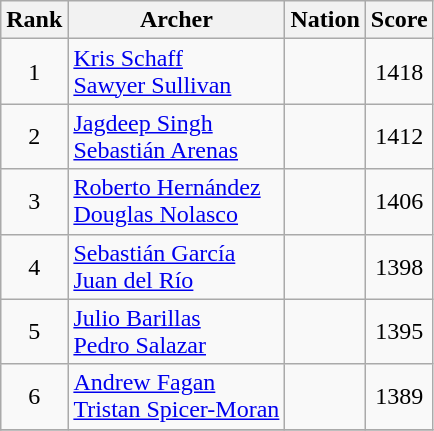<table class="wikitable sortable" style="text-align:center">
<tr>
<th>Rank</th>
<th>Archer</th>
<th>Nation</th>
<th>Score</th>
</tr>
<tr>
<td>1</td>
<td align=left><a href='#'>Kris Schaff</a><br><a href='#'>Sawyer Sullivan</a></td>
<td align=left></td>
<td>1418</td>
</tr>
<tr>
<td>2</td>
<td align=left><a href='#'>Jagdeep Singh</a><br><a href='#'>Sebastián Arenas</a></td>
<td align=left></td>
<td>1412</td>
</tr>
<tr>
<td>3</td>
<td align=left><a href='#'>Roberto Hernández</a><br><a href='#'>Douglas Nolasco</a></td>
<td align=left></td>
<td>1406</td>
</tr>
<tr>
<td>4</td>
<td align=left><a href='#'>Sebastián García</a><br><a href='#'>Juan del Río</a></td>
<td align=left></td>
<td>1398</td>
</tr>
<tr>
<td>5</td>
<td align=left><a href='#'>Julio Barillas</a><br><a href='#'>Pedro Salazar</a></td>
<td align=left></td>
<td>1395</td>
</tr>
<tr>
<td>6</td>
<td align=left><a href='#'>Andrew Fagan</a><br><a href='#'>Tristan Spicer-Moran</a></td>
<td align=left></td>
<td>1389</td>
</tr>
<tr>
</tr>
</table>
